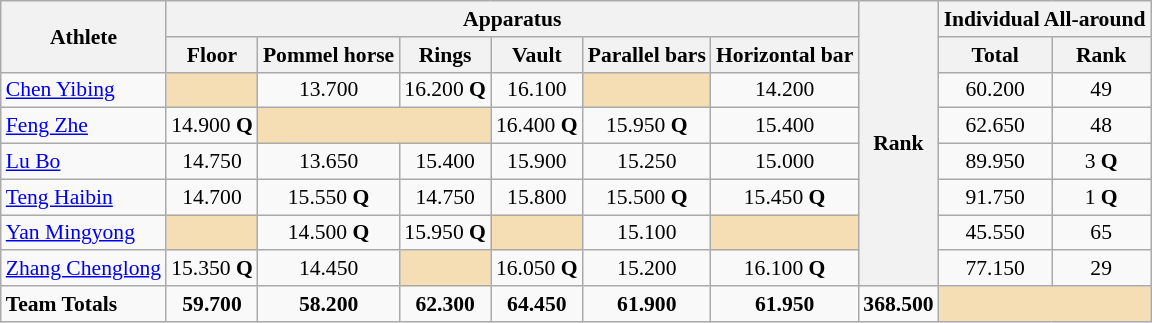<table class=wikitable style="text-align:center; font-size:90%">
<tr>
<th rowspan=2>Athlete</th>
<th colspan=6>Apparatus</th>
<th rowspan=8>Rank</th>
<th colspan=2>Individual All-around</th>
</tr>
<tr>
<th>Floor</th>
<th>Pommel horse</th>
<th>Rings</th>
<th>Vault</th>
<th>Parallel bars</th>
<th>Horizontal bar</th>
<th>Total</th>
<th>Rank</th>
</tr>
<tr>
<td style="text-align:left;"><a href='#'>Chen Yibing</a></td>
<td bgcolor=wheat></td>
<td>13.700</td>
<td>16.200 <strong>Q</strong></td>
<td>16.100</td>
<td bgcolor=wheat></td>
<td>14.200</td>
<td>60.200</td>
<td>49</td>
</tr>
<tr>
<td style="text-align:left;"><a href='#'>Feng Zhe</a></td>
<td>14.900 <strong>Q</strong></td>
<td colspan="2" style="background:wheat;"></td>
<td>16.400 <strong>Q</strong></td>
<td>15.950 <strong>Q</strong></td>
<td>15.400</td>
<td>62.650</td>
<td>48</td>
</tr>
<tr>
<td style="text-align:left;"><a href='#'>Lu Bo</a></td>
<td>14.750</td>
<td>13.650</td>
<td>15.400</td>
<td>15.900</td>
<td>15.250</td>
<td>15.000</td>
<td>89.950</td>
<td>3 <strong>Q</strong></td>
</tr>
<tr>
<td style="text-align:left;"><a href='#'>Teng Haibin</a></td>
<td>14.700</td>
<td>15.550 <strong>Q</strong></td>
<td>14.750</td>
<td>15.800</td>
<td>15.500 <strong>Q</strong></td>
<td>15.450 <strong>Q</strong></td>
<td>91.750</td>
<td>1 <strong>Q</strong></td>
</tr>
<tr>
<td style="text-align:left;"><a href='#'>Yan Mingyong</a></td>
<td bgcolor=wheat></td>
<td>14.500 <strong>Q</strong></td>
<td>15.950 <strong>Q</strong></td>
<td bgcolor=wheat></td>
<td>15.100</td>
<td bgcolor=wheat></td>
<td>45.550</td>
<td>65</td>
</tr>
<tr>
<td style="text-align:left;"><a href='#'>Zhang Chenglong</a></td>
<td>15.350 <strong>Q</strong></td>
<td>14.450</td>
<td bgcolor=wheat></td>
<td>16.050 <strong>Q</strong></td>
<td>15.200</td>
<td>16.100 <strong>Q</strong></td>
<td>77.150</td>
<td>29</td>
</tr>
<tr>
<td style="text-align:left;"><strong>Team Totals</strong></td>
<td><strong>59.700</strong></td>
<td><strong>58.200</strong></td>
<td><strong>62.300</strong></td>
<td><strong>64.450</strong></td>
<td><strong>61.900</strong></td>
<td><strong>61.950</strong></td>
<td><strong>368.500</strong> </td>
<td colspan="2" style="background:wheat;"></td>
</tr>
</table>
